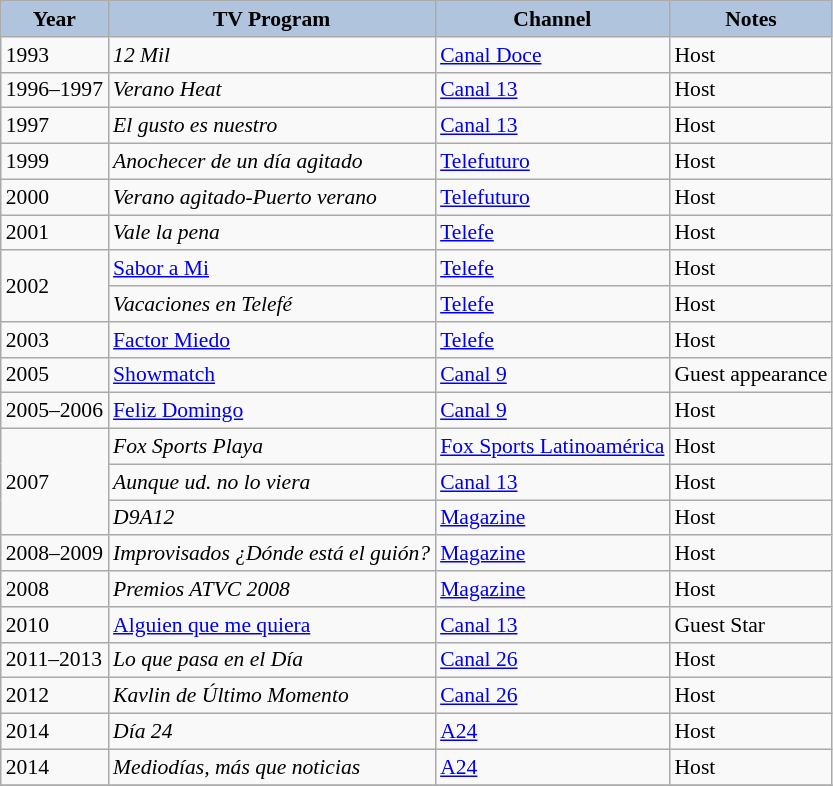<table class="wikitable" style="font-size: 90%;" ;>
<tr style="text-align:center;">
<th style="background:#B0C4DE;">Year</th>
<th style="background:#B0C4DE;">TV Program</th>
<th style="background:#B0C4DE;">Channel</th>
<th style="background:#B0C4DE;">Notes</th>
</tr>
<tr>
<td>1993</td>
<td><em>12 Mil</em></td>
<td><a href='#'>Canal Doce</a></td>
<td>Host</td>
</tr>
<tr>
<td>1996–1997</td>
<td><em>Verano Heat</em></td>
<td><a href='#'>Canal 13</a></td>
<td>Host</td>
</tr>
<tr>
<td>1997</td>
<td><em>El gusto es nuestro</em></td>
<td><a href='#'>Canal 13</a></td>
<td>Host</td>
</tr>
<tr>
<td>1999</td>
<td><em>Anochecer de un día agitado</em></td>
<td><a href='#'>Telefuturo</a></td>
<td>Host</td>
</tr>
<tr>
<td>2000</td>
<td><em>Verano agitado-Puerto verano</em></td>
<td><a href='#'>Telefuturo</a></td>
<td>Host</td>
</tr>
<tr>
<td>2001</td>
<td><em>Vale la pena</em></td>
<td><a href='#'>Telefe</a></td>
<td>Host</td>
</tr>
<tr>
<td rowspan="2">2002</td>
<td><a href='#'>Sabor a Mi</a></td>
<td><a href='#'>Telefe</a></td>
<td>Host</td>
</tr>
<tr>
<td><em>Vacaciones en Telefé</em></td>
<td><a href='#'>Telefe</a></td>
<td>Host</td>
</tr>
<tr>
<td>2003</td>
<td><a href='#'>Factor Miedo</a></td>
<td><a href='#'>Telefe</a></td>
<td>Host</td>
</tr>
<tr>
<td>2005</td>
<td><a href='#'>Showmatch</a></td>
<td><a href='#'>Canal 9</a></td>
<td>Guest appearance</td>
</tr>
<tr>
<td>2005–2006</td>
<td><a href='#'>Feliz Domingo</a></td>
<td><a href='#'>Canal 9</a></td>
<td>Host</td>
</tr>
<tr>
<td rowspan="3">2007</td>
<td><em>Fox Sports Playa</em></td>
<td><a href='#'>Fox Sports Latinoamérica</a></td>
<td>Host</td>
</tr>
<tr>
<td><em>Aunque ud. no lo viera</em></td>
<td><a href='#'>Canal 13</a></td>
<td>Host</td>
</tr>
<tr>
<td><em>D9A12</em></td>
<td><a href='#'>Magazine</a></td>
<td>Host</td>
</tr>
<tr>
<td>2008–2009</td>
<td><em>Improvisados ¿Dónde está el guión?</em></td>
<td><a href='#'>Magazine</a></td>
<td>Host</td>
</tr>
<tr>
<td>2008</td>
<td><em>Premios ATVC 2008</em></td>
<td><a href='#'>Magazine</a></td>
<td>Host</td>
</tr>
<tr>
<td>2010</td>
<td><a href='#'>Alguien que me quiera</a></td>
<td><a href='#'>Canal 13</a></td>
<td>Guest Star</td>
</tr>
<tr>
<td>2011–2013</td>
<td><em>Lo que pasa en el Día</em></td>
<td><a href='#'>Canal 26</a></td>
<td>Host</td>
</tr>
<tr>
<td>2012</td>
<td><em>Kavlin de Último Momento</em></td>
<td><a href='#'>Canal 26</a></td>
<td>Host</td>
</tr>
<tr>
<td>2014</td>
<td><em>Día 24</em></td>
<td><a href='#'>A24</a></td>
<td>Host</td>
</tr>
<tr>
<td>2014</td>
<td><em>Mediodías, más que noticias</em></td>
<td><a href='#'>A24</a></td>
<td>Host</td>
</tr>
<tr>
</tr>
</table>
